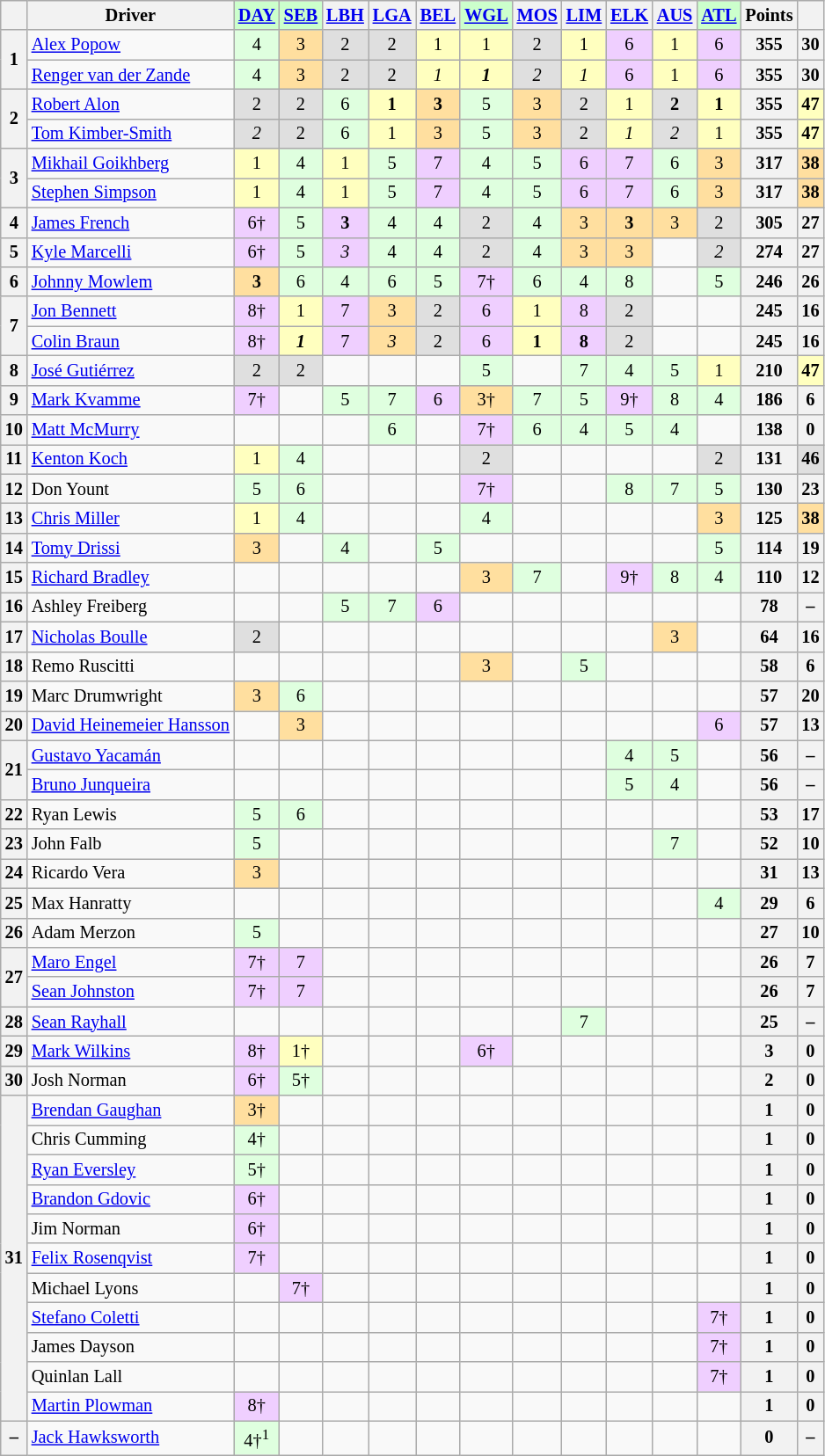<table class="wikitable" style="font-size:85%; text-align:center">
<tr style="background:#f9f9f9; vertical-align:top;">
<th valign=middle></th>
<th valign=middle>Driver</th>
<td style="background:#ccffcc;"><strong><a href='#'>DAY</a></strong></td>
<td style="background:#ccffcc;"><strong><a href='#'>SEB</a></strong></td>
<th><a href='#'>LBH</a></th>
<th><a href='#'>LGA</a></th>
<th><a href='#'>BEL</a></th>
<td style="background:#ccffcc;"><strong><a href='#'>WGL</a></strong></td>
<th><a href='#'>MOS</a></th>
<th><a href='#'>LIM</a></th>
<th><a href='#'>ELK</a></th>
<th><a href='#'>AUS</a></th>
<td style="background:#ccffcc;"><strong><a href='#'>ATL</a></strong></td>
<th valign=middle>Points</th>
<th valign=middle></th>
</tr>
<tr>
<th rowspan=2>1</th>
<td align=left> <a href='#'>Alex Popow</a></td>
<td style="background:#dfffdf;">4</td>
<td style="background:#ffdf9f;">3</td>
<td style="background:#dfdfdf;">2</td>
<td style="background:#dfdfdf;">2</td>
<td style="background:#ffffbf;">1</td>
<td style="background:#ffffbf;">1</td>
<td style="background:#dfdfdf;">2</td>
<td style="background:#ffffbf;">1</td>
<td style="background:#efcfff;">6</td>
<td style="background:#ffffbf;">1</td>
<td style="background:#efcfff;">6</td>
<th>355</th>
<th>30</th>
</tr>
<tr>
<td align=left> <a href='#'>Renger van der Zande</a></td>
<td style="background:#dfffdf;">4</td>
<td style="background:#ffdf9f;">3</td>
<td style="background:#dfdfdf;">2</td>
<td style="background:#dfdfdf;">2</td>
<td style="background:#ffffbf;"><em>1</em></td>
<td style="background:#ffffbf;"><strong><em>1</em></strong></td>
<td style="background:#dfdfdf;"><em>2</em></td>
<td style="background:#ffffbf;"><em>1</em></td>
<td style="background:#efcfff;">6</td>
<td style="background:#ffffbf;">1</td>
<td style="background:#efcfff;">6</td>
<th>355</th>
<th>30</th>
</tr>
<tr>
<th rowspan=2>2</th>
<td align=left> <a href='#'>Robert Alon</a></td>
<td style="background:#dfdfdf;">2</td>
<td style="background:#dfdfdf;">2</td>
<td style="background:#dfffdf;">6</td>
<td style="background:#ffffbf;"><strong>1</strong></td>
<td style="background:#ffdf9f;"><strong>3</strong></td>
<td style="background:#dfffdf;">5</td>
<td style="background:#ffdf9f;">3</td>
<td style="background:#dfdfdf;">2</td>
<td style="background:#ffffbf;">1</td>
<td style="background:#dfdfdf;"><strong>2</strong></td>
<td style="background:#ffffbf;"><strong>1</strong></td>
<th>355</th>
<td style="background:#ffffbf;"><strong>47</strong></td>
</tr>
<tr>
<td align=left> <a href='#'>Tom Kimber-Smith</a></td>
<td style="background:#dfdfdf;"><em>2</em></td>
<td style="background:#dfdfdf;">2</td>
<td style="background:#dfffdf;">6</td>
<td style="background:#ffffbf;">1</td>
<td style="background:#ffdf9f;">3</td>
<td style="background:#dfffdf;">5</td>
<td style="background:#ffdf9f;">3</td>
<td style="background:#dfdfdf;">2</td>
<td style="background:#ffffbf;"><em>1</em></td>
<td style="background:#dfdfdf;"><em>2</em></td>
<td style="background:#ffffbf;">1</td>
<th>355</th>
<td style="background:#ffffbf;"><strong>47</strong></td>
</tr>
<tr>
<th rowspan=2>3</th>
<td align=left> <a href='#'>Mikhail Goikhberg</a></td>
<td style="background:#ffffbf;">1</td>
<td style="background:#dfffdf;">4</td>
<td style="background:#ffffbf;">1</td>
<td style="background:#dfffdf;">5</td>
<td style="background:#efcfff;">7</td>
<td style="background:#dfffdf;">4</td>
<td style="background:#dfffdf;">5</td>
<td style="background:#efcfff;">6</td>
<td style="background:#efcfff;">7</td>
<td style="background:#dfffdf;">6</td>
<td style="background:#ffdf9f;">3</td>
<th>317</th>
<td style="background:#ffdf9f;"><strong>38</strong></td>
</tr>
<tr>
<td align=left> <a href='#'>Stephen Simpson</a></td>
<td style="background:#ffffbf;">1</td>
<td style="background:#dfffdf;">4</td>
<td style="background:#ffffbf;">1</td>
<td style="background:#dfffdf;">5</td>
<td style="background:#efcfff;">7</td>
<td style="background:#dfffdf;">4</td>
<td style="background:#dfffdf;">5</td>
<td style="background:#efcfff;">6</td>
<td style="background:#efcfff;">7</td>
<td style="background:#dfffdf;">6</td>
<td style="background:#ffdf9f;">3</td>
<th>317</th>
<td style="background:#ffdf9f;"><strong>38</strong></td>
</tr>
<tr>
<th>4</th>
<td align=left> <a href='#'>James French</a></td>
<td style="background:#efcfff;">6†</td>
<td style="background:#dfffdf;">5</td>
<td style="background:#efcfff;"><strong>3</strong></td>
<td style="background:#dfffdf;">4</td>
<td style="background:#dfffdf;">4</td>
<td style="background:#dfdfdf;">2</td>
<td style="background:#dfffdf;">4</td>
<td style="background:#ffdf9f;">3</td>
<td style="background:#ffdf9f;"><strong>3</strong></td>
<td style="background:#ffdf9f;">3</td>
<td style="background:#dfdfdf;">2</td>
<th>305</th>
<th>27</th>
</tr>
<tr>
<th>5</th>
<td align=left> <a href='#'>Kyle Marcelli</a></td>
<td style="background:#efcfff;">6†</td>
<td style="background:#dfffdf;">5</td>
<td style="background:#efcfff;"><em>3</em></td>
<td style="background:#dfffdf;">4</td>
<td style="background:#dfffdf;">4</td>
<td style="background:#dfdfdf;">2</td>
<td style="background:#dfffdf;">4</td>
<td style="background:#ffdf9f;">3</td>
<td style="background:#ffdf9f;">3</td>
<td></td>
<td style="background:#dfdfdf;"><em>2</em></td>
<th>274</th>
<th>27</th>
</tr>
<tr>
<th>6</th>
<td align=left> <a href='#'>Johnny Mowlem</a></td>
<td style="background:#ffdf9f;"><strong>3</strong></td>
<td style="background:#dfffdf;">6</td>
<td style="background:#dfffdf;">4</td>
<td style="background:#dfffdf;">6</td>
<td style="background:#dfffdf;">5</td>
<td style="background:#efcfff;">7†</td>
<td style="background:#dfffdf;">6</td>
<td style="background:#dfffdf;">4</td>
<td style="background:#dfffdf;">8</td>
<td></td>
<td style="background:#dfffdf;">5</td>
<th>246</th>
<th>26</th>
</tr>
<tr>
<th rowspan=2>7</th>
<td align=left> <a href='#'>Jon Bennett</a></td>
<td style="background:#efcfff;">8†</td>
<td style="background:#ffffbf;">1</td>
<td style="background:#efcfff;">7</td>
<td style="background:#ffdf9f;">3</td>
<td style="background:#dfdfdf;">2</td>
<td style="background:#efcfff;">6</td>
<td style="background:#ffffbf;">1</td>
<td style="background:#efcfff;">8</td>
<td style="background:#dfdfdf;">2</td>
<td></td>
<td></td>
<th>245</th>
<th>16</th>
</tr>
<tr>
<td align=left> <a href='#'>Colin Braun</a></td>
<td style="background:#efcfff;">8†</td>
<td style="background:#ffffbf;"><strong><em>1</em></strong></td>
<td style="background:#efcfff;">7</td>
<td style="background:#ffdf9f;"><em>3</em></td>
<td style="background:#dfdfdf;">2</td>
<td style="background:#efcfff;">6</td>
<td style="background:#ffffbf;"><strong>1</strong></td>
<td style="background:#efcfff;"><strong>8</strong></td>
<td style="background:#dfdfdf;">2</td>
<td></td>
<td></td>
<th>245</th>
<th>16</th>
</tr>
<tr>
<th>8</th>
<td align=left> <a href='#'>José Gutiérrez</a></td>
<td style="background:#dfdfdf;">2</td>
<td style="background:#dfdfdf;">2</td>
<td></td>
<td></td>
<td></td>
<td style="background:#dfffdf;">5</td>
<td></td>
<td style="background:#dfffdf;">7</td>
<td style="background:#dfffdf;">4</td>
<td style="background:#dfffdf;">5</td>
<td style="background:#ffffbf;">1</td>
<th>210</th>
<td style="background:#ffffbf;"><strong>47</strong></td>
</tr>
<tr>
<th>9</th>
<td align=left> <a href='#'>Mark Kvamme</a></td>
<td style="background:#efcfff;">7†</td>
<td></td>
<td style="background:#dfffdf;">5</td>
<td style="background:#dfffdf;">7</td>
<td style="background:#efcfff;">6</td>
<td style="background:#ffdf9f;">3†</td>
<td style="background:#dfffdf;">7</td>
<td style="background:#dfffdf;">5</td>
<td style="background:#efcfff;">9†</td>
<td style="background:#dfffdf;">8</td>
<td style="background:#dfffdf;">4</td>
<th>186</th>
<th>6</th>
</tr>
<tr>
<th>10</th>
<td align=left> <a href='#'>Matt McMurry</a></td>
<td></td>
<td></td>
<td></td>
<td style="background:#dfffdf;">6</td>
<td></td>
<td style="background:#efcfff;">7†</td>
<td style="background:#dfffdf;">6</td>
<td style="background:#dfffdf;">4</td>
<td style="background:#dfffdf;">5</td>
<td style="background:#dfffdf;">4</td>
<td></td>
<th>138</th>
<th>0</th>
</tr>
<tr>
<th>11</th>
<td align=left> <a href='#'>Kenton Koch</a></td>
<td style="background:#ffffbf;">1</td>
<td style="background:#dfffdf;">4</td>
<td></td>
<td></td>
<td></td>
<td style="background:#dfdfdf;">2</td>
<td></td>
<td></td>
<td></td>
<td></td>
<td style="background:#dfdfdf;">2</td>
<th>131</th>
<td style="background:#dfdfdf;"><strong>46</strong></td>
</tr>
<tr>
<th>12</th>
<td align=left> Don Yount</td>
<td style="background:#dfffdf;">5</td>
<td style="background:#dfffdf;">6</td>
<td></td>
<td></td>
<td></td>
<td style="background:#efcfff;">7†</td>
<td></td>
<td></td>
<td style="background:#dfffdf;">8</td>
<td style="background:#dfffdf;">7</td>
<td style="background:#dfffdf;">5</td>
<th>130</th>
<th>23</th>
</tr>
<tr>
<th>13</th>
<td align=left> <a href='#'>Chris Miller</a></td>
<td style="background:#ffffbf;">1</td>
<td style="background:#dfffdf;">4</td>
<td></td>
<td></td>
<td></td>
<td style="background:#dfffdf;">4</td>
<td></td>
<td></td>
<td></td>
<td></td>
<td style="background:#ffdf9f;">3</td>
<th>125</th>
<td style="background:#ffdf9f;"><strong>38</strong></td>
</tr>
<tr>
<th>14</th>
<td align=left> <a href='#'>Tomy Drissi</a></td>
<td style="background:#ffdf9f;">3</td>
<td></td>
<td style="background:#dfffdf;">4</td>
<td></td>
<td style="background:#dfffdf;">5</td>
<td></td>
<td></td>
<td></td>
<td></td>
<td></td>
<td style="background:#dfffdf;">5</td>
<th>114</th>
<th>19</th>
</tr>
<tr>
<th>15</th>
<td align=left> <a href='#'>Richard Bradley</a></td>
<td></td>
<td></td>
<td></td>
<td></td>
<td></td>
<td style="background:#ffdf9f;">3</td>
<td style="background:#dfffdf;">7</td>
<td></td>
<td style="background:#efcfff;">9†</td>
<td style="background:#dfffdf;">8</td>
<td style="background:#dfffdf;">4</td>
<th>110</th>
<th>12</th>
</tr>
<tr>
<th>16</th>
<td align=left> Ashley Freiberg</td>
<td></td>
<td></td>
<td style="background:#dfffdf;">5</td>
<td style="background:#dfffdf;">7</td>
<td style="background:#efcfff;">6</td>
<td></td>
<td></td>
<td></td>
<td></td>
<td></td>
<td></td>
<th>78</th>
<th>–</th>
</tr>
<tr>
<th>17</th>
<td align=left> <a href='#'>Nicholas Boulle</a></td>
<td style="background:#dfdfdf;">2</td>
<td></td>
<td></td>
<td></td>
<td></td>
<td></td>
<td></td>
<td></td>
<td></td>
<td style="background:#ffdf9f;">3</td>
<td></td>
<th>64</th>
<th>16</th>
</tr>
<tr>
<th>18</th>
<td align=left> Remo Ruscitti</td>
<td></td>
<td></td>
<td></td>
<td></td>
<td></td>
<td style="background:#ffdf9f;">3</td>
<td></td>
<td style="background:#dfffdf;">5</td>
<td></td>
<td></td>
<td></td>
<th>58</th>
<th>6</th>
</tr>
<tr>
<th>19</th>
<td align=left> Marc Drumwright</td>
<td style="background:#ffdf9f;">3</td>
<td style="background:#dfffdf;">6</td>
<td></td>
<td></td>
<td></td>
<td></td>
<td></td>
<td></td>
<td></td>
<td></td>
<td></td>
<th>57</th>
<th>20</th>
</tr>
<tr>
<th>20</th>
<td align=left> <a href='#'>David Heinemeier Hansson</a></td>
<td></td>
<td style="background:#ffdf9f;">3</td>
<td></td>
<td></td>
<td></td>
<td></td>
<td></td>
<td></td>
<td></td>
<td></td>
<td style="background:#efcfff;">6</td>
<th>57</th>
<th>13</th>
</tr>
<tr>
<th rowspan=2>21</th>
<td align=left> <a href='#'>Gustavo Yacamán</a></td>
<td></td>
<td></td>
<td></td>
<td></td>
<td></td>
<td></td>
<td></td>
<td></td>
<td style="background:#dfffdf;">4</td>
<td style="background:#dfffdf;">5</td>
<td></td>
<th>56</th>
<th>–</th>
</tr>
<tr>
<td align=left> <a href='#'>Bruno Junqueira</a></td>
<td></td>
<td></td>
<td></td>
<td></td>
<td></td>
<td></td>
<td></td>
<td></td>
<td style="background:#dfffdf;">5</td>
<td style="background:#dfffdf;">4</td>
<td></td>
<th>56</th>
<th>–</th>
</tr>
<tr>
<th>22</th>
<td align=left> Ryan Lewis</td>
<td style="background:#dfffdf;">5</td>
<td style="background:#dfffdf;">6</td>
<td></td>
<td></td>
<td></td>
<td></td>
<td></td>
<td></td>
<td></td>
<td></td>
<td></td>
<th>53</th>
<th>17</th>
</tr>
<tr>
<th>23</th>
<td align=left> John Falb</td>
<td style="background:#dfffdf;">5</td>
<td></td>
<td></td>
<td></td>
<td></td>
<td></td>
<td></td>
<td></td>
<td></td>
<td style="background:#dfffdf;">7</td>
<td></td>
<th>52</th>
<th>10</th>
</tr>
<tr>
<th>24</th>
<td align=left> Ricardo Vera</td>
<td style="background:#ffdf9f;">3</td>
<td></td>
<td></td>
<td></td>
<td></td>
<td></td>
<td></td>
<td></td>
<td></td>
<td></td>
<td></td>
<th>31</th>
<th>13</th>
</tr>
<tr>
<th>25</th>
<td align=left> Max Hanratty</td>
<td></td>
<td></td>
<td></td>
<td></td>
<td></td>
<td></td>
<td></td>
<td></td>
<td></td>
<td></td>
<td style="background:#dfffdf;">4</td>
<th>29</th>
<th>6</th>
</tr>
<tr>
<th>26</th>
<td align=left> Adam Merzon</td>
<td style="background:#dfffdf;">5</td>
<td></td>
<td></td>
<td></td>
<td></td>
<td></td>
<td></td>
<td></td>
<td></td>
<td></td>
<td></td>
<th>27</th>
<th>10</th>
</tr>
<tr>
<th rowspan=2>27</th>
<td align=left> <a href='#'>Maro Engel</a></td>
<td style="background:#efcfff;">7†</td>
<td style="background:#efcfff;">7</td>
<td></td>
<td></td>
<td></td>
<td></td>
<td></td>
<td></td>
<td></td>
<td></td>
<td></td>
<th>26</th>
<th>7</th>
</tr>
<tr>
<td align=left> <a href='#'>Sean Johnston</a></td>
<td style="background:#efcfff;">7†</td>
<td style="background:#efcfff;">7</td>
<td></td>
<td></td>
<td></td>
<td></td>
<td></td>
<td></td>
<td></td>
<td></td>
<td></td>
<th>26</th>
<th>7</th>
</tr>
<tr>
<th>28</th>
<td align=left> <a href='#'>Sean Rayhall</a></td>
<td></td>
<td></td>
<td></td>
<td></td>
<td></td>
<td></td>
<td></td>
<td style="background:#dfffdf;">7</td>
<td></td>
<td></td>
<td></td>
<th>25</th>
<th>–</th>
</tr>
<tr>
<th>29</th>
<td align=left> <a href='#'>Mark Wilkins</a></td>
<td style="background:#efcfff;">8†</td>
<td style="background:#ffffbf;">1†</td>
<td></td>
<td></td>
<td></td>
<td style="background:#efcfff;">6†</td>
<td></td>
<td></td>
<td></td>
<td></td>
<td></td>
<th>3</th>
<th>0</th>
</tr>
<tr>
<th>30</th>
<td align=left> Josh Norman</td>
<td style="background:#efcfff;">6†</td>
<td style="background:#dfffdf;">5†</td>
<td></td>
<td></td>
<td></td>
<td></td>
<td></td>
<td></td>
<td></td>
<td></td>
<td></td>
<th>2</th>
<th>0</th>
</tr>
<tr>
<th rowspan=11>31</th>
<td align=left> <a href='#'>Brendan Gaughan</a></td>
<td style="background:#ffdf9f;">3†</td>
<td></td>
<td></td>
<td></td>
<td></td>
<td></td>
<td></td>
<td></td>
<td></td>
<td></td>
<td></td>
<th>1</th>
<th>0</th>
</tr>
<tr>
<td align=left> Chris Cumming</td>
<td style="background:#dfffdf;">4†</td>
<td></td>
<td></td>
<td></td>
<td></td>
<td></td>
<td></td>
<td></td>
<td></td>
<td></td>
<td></td>
<th>1</th>
<th>0</th>
</tr>
<tr>
<td align=left> <a href='#'>Ryan Eversley</a></td>
<td style="background:#dfffdf;">5†</td>
<td></td>
<td></td>
<td></td>
<td></td>
<td></td>
<td></td>
<td></td>
<td></td>
<td></td>
<td></td>
<th>1</th>
<th>0</th>
</tr>
<tr>
<td align=left> <a href='#'>Brandon Gdovic</a></td>
<td style="background:#efcfff;">6†</td>
<td></td>
<td></td>
<td></td>
<td></td>
<td></td>
<td></td>
<td></td>
<td></td>
<td></td>
<td></td>
<th>1</th>
<th>0</th>
</tr>
<tr>
<td align=left> Jim Norman</td>
<td style="background:#efcfff;">6†</td>
<td></td>
<td></td>
<td></td>
<td></td>
<td></td>
<td></td>
<td></td>
<td></td>
<td></td>
<td></td>
<th>1</th>
<th>0</th>
</tr>
<tr>
<td align=left> <a href='#'>Felix Rosenqvist</a></td>
<td style="background:#efcfff;">7†</td>
<td></td>
<td></td>
<td></td>
<td></td>
<td></td>
<td></td>
<td></td>
<td></td>
<td></td>
<td></td>
<th>1</th>
<th>0</th>
</tr>
<tr>
<td align=left> Michael Lyons</td>
<td></td>
<td style="background:#efcfff;">7†</td>
<td></td>
<td></td>
<td></td>
<td></td>
<td></td>
<td></td>
<td></td>
<td></td>
<td></td>
<th>1</th>
<th>0</th>
</tr>
<tr>
<td align=left> <a href='#'>Stefano Coletti</a></td>
<td></td>
<td></td>
<td></td>
<td></td>
<td></td>
<td></td>
<td></td>
<td></td>
<td></td>
<td></td>
<td style="background:#efcfff;">7†</td>
<th>1</th>
<th>0</th>
</tr>
<tr>
<td align=left> James Dayson</td>
<td></td>
<td></td>
<td></td>
<td></td>
<td></td>
<td></td>
<td></td>
<td></td>
<td></td>
<td></td>
<td style="background:#efcfff;">7†</td>
<th>1</th>
<th>0</th>
</tr>
<tr>
<td align=left> Quinlan Lall</td>
<td></td>
<td></td>
<td></td>
<td></td>
<td></td>
<td></td>
<td></td>
<td></td>
<td></td>
<td></td>
<td style="background:#efcfff;">7†</td>
<th>1</th>
<th>0</th>
</tr>
<tr>
<td align=left> <a href='#'>Martin Plowman</a></td>
<td style="background:#efcfff;">8†</td>
<td></td>
<td></td>
<td></td>
<td></td>
<td></td>
<td></td>
<td></td>
<td></td>
<td></td>
<td></td>
<th>1</th>
<th>0</th>
</tr>
<tr>
<th>–</th>
<td align=left> <a href='#'>Jack Hawksworth</a></td>
<td style="background:#dfffdf;">4†<sup>1</sup></td>
<td></td>
<td></td>
<td></td>
<td></td>
<td></td>
<td></td>
<td></td>
<td></td>
<td></td>
<td></td>
<th>0</th>
<th>–</th>
</tr>
</table>
